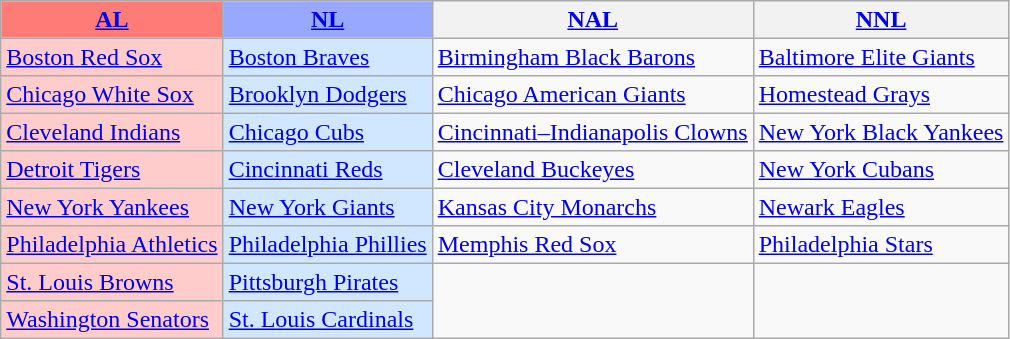<table class="wikitable" style="font-size:100%;line-height:1.1;">
<tr>
<th style="background-color: #FF7B77;"><a href='#'>AL</a></th>
<th style="background-color: #99A8FF;"><a href='#'>NL</a></th>
<th><a href='#'>NAL</a></th>
<th><a href='#'>NNL</a></th>
</tr>
<tr>
<td style="background-color: #FFCCCC;"><a href='#'>Boston Red Sox</a></td>
<td style="background-color: #D0E7FF;"><a href='#'>Boston Braves</a></td>
<td><a href='#'>Birmingham Black Barons</a></td>
<td><a href='#'>Baltimore Elite Giants</a></td>
</tr>
<tr>
<td style="background-color: #FFCCCC;"><a href='#'>Chicago White Sox</a></td>
<td style="background-color: #D0E7FF;"><a href='#'>Brooklyn Dodgers</a></td>
<td><a href='#'>Chicago American Giants</a></td>
<td><a href='#'>Homestead Grays</a></td>
</tr>
<tr>
<td style="background-color: #FFCCCC;"><a href='#'>Cleveland Indians</a></td>
<td style="background-color: #D0E7FF;"><a href='#'>Chicago Cubs</a></td>
<td><a href='#'>Cincinnati–Indianapolis Clowns</a></td>
<td><a href='#'>New York Black Yankees</a></td>
</tr>
<tr>
<td style="background-color: #FFCCCC;"><a href='#'>Detroit Tigers</a></td>
<td style="background-color: #D0E7FF;"><a href='#'>Cincinnati Reds</a></td>
<td><a href='#'>Cleveland Buckeyes</a></td>
<td><a href='#'>New York Cubans</a></td>
</tr>
<tr>
<td style="background-color: #FFCCCC;"><a href='#'>New York Yankees</a></td>
<td style="background-color: #D0E7FF;"><a href='#'>New York Giants</a></td>
<td><a href='#'>Kansas City Monarchs</a></td>
<td><a href='#'>Newark Eagles</a></td>
</tr>
<tr>
<td style="background-color: #FFCCCC;"><a href='#'>Philadelphia Athletics</a></td>
<td style="background-color: #D0E7FF;"><a href='#'>Philadelphia Phillies</a></td>
<td><a href='#'>Memphis Red Sox</a></td>
<td><a href='#'>Philadelphia Stars</a></td>
</tr>
<tr>
<td style="background-color: #FFCCCC;"><a href='#'>St. Louis Browns</a></td>
<td style="background-color: #D0E7FF;"><a href='#'>Pittsburgh Pirates</a></td>
<td rowspan="2"> </td>
<td rowspan="2"> </td>
</tr>
<tr>
<td style="background-color: #FFCCCC;"><a href='#'>Washington Senators</a></td>
<td style="background-color: #D0E7FF;"><a href='#'>St. Louis Cardinals</a></td>
</tr>
</table>
